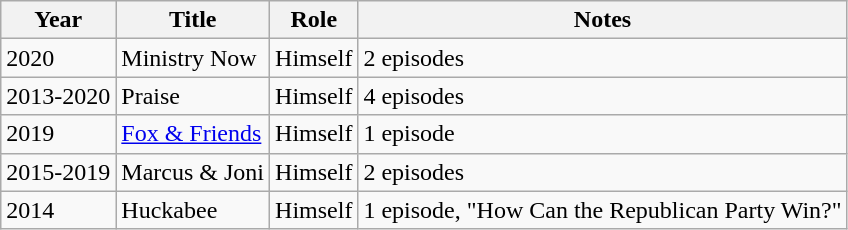<table class="wikitable sortable">
<tr>
<th>Year</th>
<th>Title</th>
<th>Role</th>
<th>Notes</th>
</tr>
<tr>
<td>2020</td>
<td>Ministry Now</td>
<td>Himself</td>
<td>2 episodes</td>
</tr>
<tr>
<td>2013-2020</td>
<td>Praise</td>
<td>Himself</td>
<td>4 episodes</td>
</tr>
<tr>
<td>2019</td>
<td><a href='#'>Fox & Friends</a></td>
<td>Himself</td>
<td>1 episode</td>
</tr>
<tr>
<td>2015-2019</td>
<td>Marcus & Joni</td>
<td>Himself</td>
<td>2 episodes</td>
</tr>
<tr>
<td>2014</td>
<td>Huckabee</td>
<td>Himself</td>
<td>1 episode, "How Can the Republican Party Win?"</td>
</tr>
</table>
